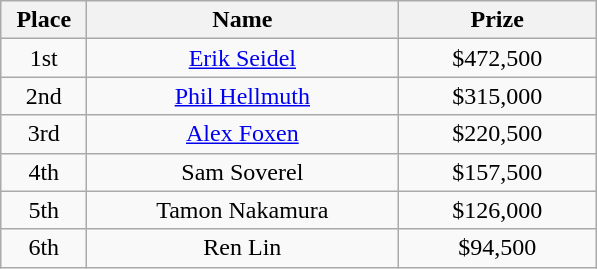<table class="wikitable">
<tr>
<th width="50">Place</th>
<th width="200">Name</th>
<th width="125">Prize</th>
</tr>
<tr>
<td align="center">1st</td>
<td align="center"> <a href='#'>Erik Seidel</a></td>
<td align="center">$472,500</td>
</tr>
<tr>
<td align="center">2nd</td>
<td align="center"> <a href='#'>Phil Hellmuth</a></td>
<td align="center">$315,000</td>
</tr>
<tr>
<td align="center">3rd</td>
<td align="center"> <a href='#'>Alex Foxen</a></td>
<td align="center">$220,500</td>
</tr>
<tr>
<td align="center">4th</td>
<td align="center"> Sam Soverel</td>
<td align="center">$157,500</td>
</tr>
<tr>
<td align="center">5th</td>
<td align="center"> Tamon Nakamura</td>
<td align="center">$126,000</td>
</tr>
<tr>
<td align="center">6th</td>
<td align="center"> Ren Lin</td>
<td align="center">$94,500</td>
</tr>
</table>
